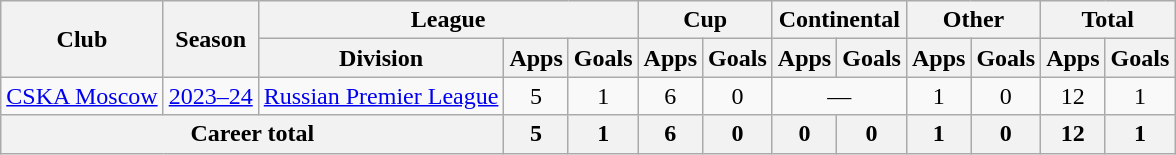<table class="wikitable" style="text-align:center">
<tr>
<th rowspan="2">Club</th>
<th rowspan="2">Season</th>
<th colspan="3">League</th>
<th colspan="2">Cup</th>
<th colspan="2">Continental</th>
<th colspan="2">Other</th>
<th colspan="2">Total</th>
</tr>
<tr>
<th>Division</th>
<th>Apps</th>
<th>Goals</th>
<th>Apps</th>
<th>Goals</th>
<th>Apps</th>
<th>Goals</th>
<th>Apps</th>
<th>Goals</th>
<th>Apps</th>
<th>Goals</th>
</tr>
<tr>
<td rowspan="1"><a href='#'>CSKA Moscow</a></td>
<td><a href='#'>2023–24</a></td>
<td><a href='#'>Russian Premier League</a></td>
<td>5</td>
<td>1</td>
<td>6</td>
<td>0</td>
<td colspan="2">—</td>
<td>1</td>
<td>0</td>
<td>12</td>
<td>1</td>
</tr>
<tr>
<th colspan="3">Career total</th>
<th>5</th>
<th>1</th>
<th>6</th>
<th>0</th>
<th>0</th>
<th>0</th>
<th>1</th>
<th>0</th>
<th>12</th>
<th>1</th>
</tr>
</table>
